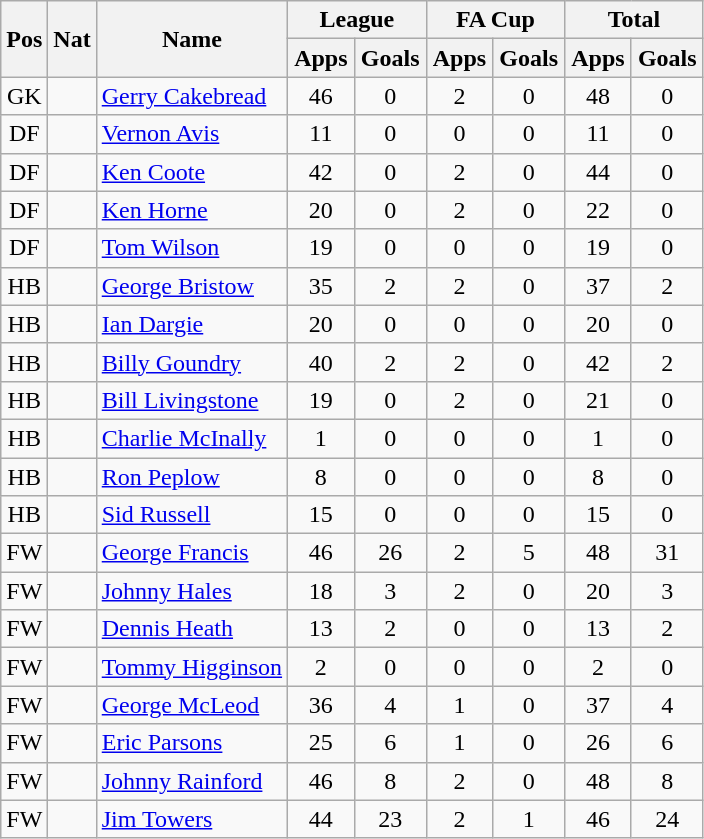<table class="wikitable" style="text-align:center">
<tr>
<th rowspan="2">Pos</th>
<th rowspan="2">Nat</th>
<th rowspan="2">Name</th>
<th colspan="2" style="width:85px;">League</th>
<th colspan="2" style="width:85px;">FA Cup</th>
<th colspan="2" style="width:85px;">Total</th>
</tr>
<tr>
<th>Apps</th>
<th>Goals</th>
<th>Apps</th>
<th>Goals</th>
<th>Apps</th>
<th>Goals</th>
</tr>
<tr>
<td>GK</td>
<td></td>
<td style="text-align:left;"><a href='#'>Gerry Cakebread</a></td>
<td>46</td>
<td>0</td>
<td>2</td>
<td>0</td>
<td>48</td>
<td>0</td>
</tr>
<tr>
<td>DF</td>
<td></td>
<td style="text-align:left;"><a href='#'>Vernon Avis</a></td>
<td>11</td>
<td>0</td>
<td>0</td>
<td>0</td>
<td>11</td>
<td>0</td>
</tr>
<tr>
<td>DF</td>
<td></td>
<td style="text-align:left;"><a href='#'>Ken Coote</a></td>
<td>42</td>
<td>0</td>
<td>2</td>
<td>0</td>
<td>44</td>
<td>0</td>
</tr>
<tr>
<td>DF</td>
<td></td>
<td style="text-align:left;"><a href='#'>Ken Horne</a></td>
<td>20</td>
<td>0</td>
<td>2</td>
<td>0</td>
<td>22</td>
<td>0</td>
</tr>
<tr>
<td>DF</td>
<td></td>
<td style="text-align:left;"><a href='#'>Tom Wilson</a></td>
<td>19</td>
<td>0</td>
<td>0</td>
<td>0</td>
<td>19</td>
<td>0</td>
</tr>
<tr>
<td>HB</td>
<td></td>
<td style="text-align:left;"><a href='#'>George Bristow</a></td>
<td>35</td>
<td>2</td>
<td>2</td>
<td>0</td>
<td>37</td>
<td>2</td>
</tr>
<tr>
<td>HB</td>
<td></td>
<td style="text-align:left;"><a href='#'>Ian Dargie</a></td>
<td>20</td>
<td>0</td>
<td>0</td>
<td>0</td>
<td>20</td>
<td>0</td>
</tr>
<tr>
<td>HB</td>
<td></td>
<td style="text-align:left;"><a href='#'>Billy Goundry</a></td>
<td>40</td>
<td>2</td>
<td>2</td>
<td>0</td>
<td>42</td>
<td>2</td>
</tr>
<tr>
<td>HB</td>
<td></td>
<td style="text-align:left;"><a href='#'>Bill Livingstone</a></td>
<td>19</td>
<td>0</td>
<td>2</td>
<td>0</td>
<td>21</td>
<td>0</td>
</tr>
<tr>
<td>HB</td>
<td></td>
<td style="text-align:left;"><a href='#'>Charlie McInally</a></td>
<td>1</td>
<td>0</td>
<td>0</td>
<td>0</td>
<td>1</td>
<td>0</td>
</tr>
<tr>
<td>HB</td>
<td></td>
<td style="text-align:left;"><a href='#'>Ron Peplow</a></td>
<td>8</td>
<td>0</td>
<td>0</td>
<td>0</td>
<td>8</td>
<td>0</td>
</tr>
<tr>
<td>HB</td>
<td></td>
<td style="text-align:left;"><a href='#'>Sid Russell</a></td>
<td>15</td>
<td>0</td>
<td>0</td>
<td>0</td>
<td>15</td>
<td>0</td>
</tr>
<tr>
<td>FW</td>
<td></td>
<td style="text-align:left;"><a href='#'>George Francis</a></td>
<td>46</td>
<td>26</td>
<td>2</td>
<td>5</td>
<td>48</td>
<td>31</td>
</tr>
<tr>
<td>FW</td>
<td></td>
<td style="text-align:left;"><a href='#'>Johnny Hales</a></td>
<td>18</td>
<td>3</td>
<td>2</td>
<td>0</td>
<td>20</td>
<td>3</td>
</tr>
<tr>
<td>FW</td>
<td></td>
<td style="text-align:left;"><a href='#'>Dennis Heath</a></td>
<td>13</td>
<td>2</td>
<td>0</td>
<td>0</td>
<td>13</td>
<td>2</td>
</tr>
<tr>
<td>FW</td>
<td></td>
<td style="text-align:left;"><a href='#'>Tommy Higginson</a></td>
<td>2</td>
<td>0</td>
<td>0</td>
<td>0</td>
<td>2</td>
<td>0</td>
</tr>
<tr>
<td>FW</td>
<td></td>
<td style="text-align:left;"><a href='#'>George McLeod</a></td>
<td>36</td>
<td>4</td>
<td>1</td>
<td>0</td>
<td>37</td>
<td>4</td>
</tr>
<tr>
<td>FW</td>
<td></td>
<td style="text-align:left;"><a href='#'>Eric Parsons</a></td>
<td>25</td>
<td>6</td>
<td>1</td>
<td>0</td>
<td>26</td>
<td>6</td>
</tr>
<tr>
<td>FW</td>
<td></td>
<td style="text-align:left;"><a href='#'>Johnny Rainford</a></td>
<td>46</td>
<td>8</td>
<td>2</td>
<td>0</td>
<td>48</td>
<td>8</td>
</tr>
<tr>
<td>FW</td>
<td></td>
<td style="text-align:left;"><a href='#'>Jim Towers</a></td>
<td>44</td>
<td>23</td>
<td>2</td>
<td>1</td>
<td>46</td>
<td>24</td>
</tr>
</table>
